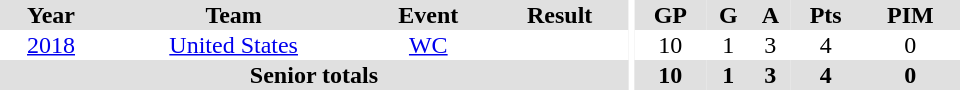<table border="0" cellpadding="1" cellspacing="0" ID="Table3" style="text-align:center; width:40em">
<tr ALIGN="center" bgcolor="#e0e0e0">
<th>Year</th>
<th>Team</th>
<th>Event</th>
<th>Result</th>
<th rowspan="99" bgcolor="#ffffff"></th>
<th>GP</th>
<th>G</th>
<th>A</th>
<th>Pts</th>
<th>PIM</th>
</tr>
<tr>
<td><a href='#'>2018</a></td>
<td><a href='#'>United States</a></td>
<td><a href='#'>WC</a></td>
<td></td>
<td>10</td>
<td>1</td>
<td>3</td>
<td>4</td>
<td>0</td>
</tr>
<tr ALIGN="center" bgcolor="#e0e0e0">
<th colspan=4>Senior totals</th>
<th>10</th>
<th>1</th>
<th>3</th>
<th>4</th>
<th>0</th>
</tr>
</table>
